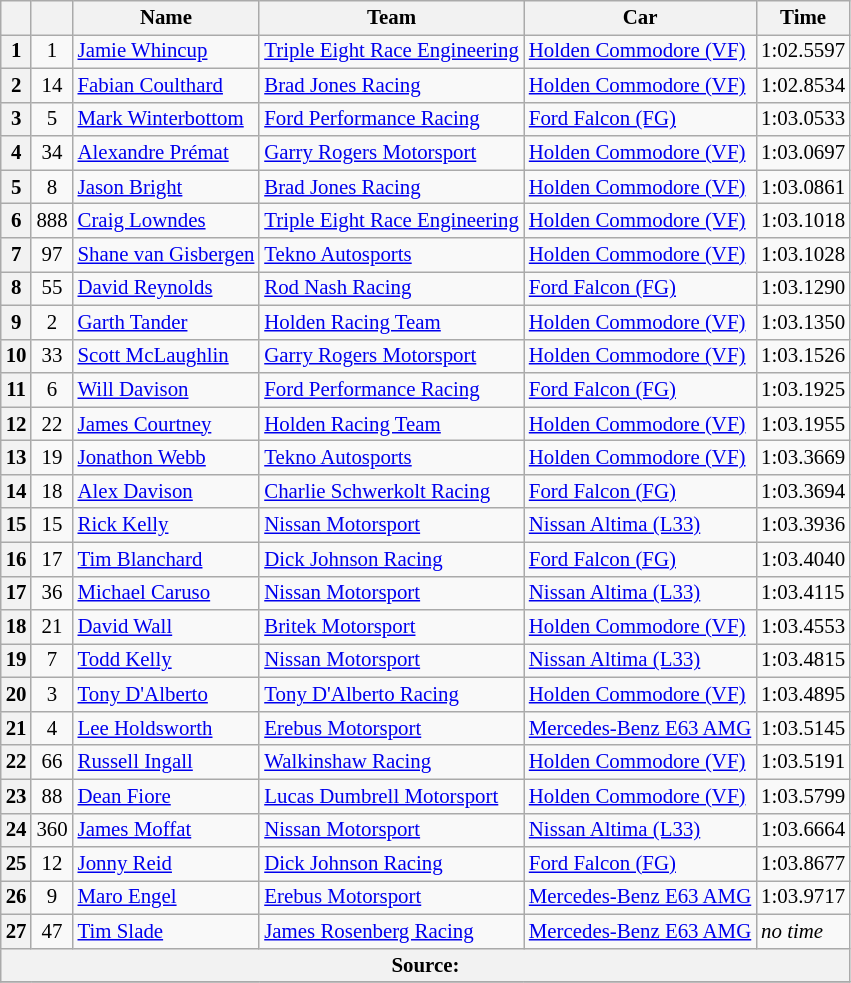<table class="wikitable" style="font-size: 87%">
<tr>
<th></th>
<th></th>
<th>Name</th>
<th>Team</th>
<th>Car</th>
<th>Time</th>
</tr>
<tr>
<th>1</th>
<td align="center">1</td>
<td> <a href='#'>Jamie Whincup</a></td>
<td><a href='#'>Triple Eight Race Engineering</a></td>
<td><a href='#'>Holden Commodore (VF)</a></td>
<td>1:02.5597</td>
</tr>
<tr>
<th>2</th>
<td align="center">14</td>
<td> <a href='#'>Fabian Coulthard</a></td>
<td><a href='#'>Brad Jones Racing</a></td>
<td><a href='#'>Holden Commodore (VF)</a></td>
<td>1:02.8534</td>
</tr>
<tr>
<th>3</th>
<td align="center">5</td>
<td> <a href='#'>Mark Winterbottom</a></td>
<td><a href='#'>Ford Performance Racing</a></td>
<td><a href='#'>Ford Falcon (FG)</a></td>
<td>1:03.0533</td>
</tr>
<tr>
<th>4</th>
<td align="center">34</td>
<td> <a href='#'>Alexandre Prémat</a></td>
<td><a href='#'>Garry Rogers Motorsport</a></td>
<td><a href='#'>Holden Commodore (VF)</a></td>
<td>1:03.0697</td>
</tr>
<tr>
<th>5</th>
<td align="center">8</td>
<td> <a href='#'>Jason Bright</a></td>
<td><a href='#'>Brad Jones Racing</a></td>
<td><a href='#'>Holden Commodore (VF)</a></td>
<td>1:03.0861</td>
</tr>
<tr>
<th>6</th>
<td align="center">888</td>
<td> <a href='#'>Craig Lowndes</a></td>
<td><a href='#'>Triple Eight Race Engineering</a></td>
<td><a href='#'>Holden Commodore (VF)</a></td>
<td>1:03.1018</td>
</tr>
<tr>
<th>7</th>
<td align="center">97</td>
<td> <a href='#'>Shane van Gisbergen</a></td>
<td><a href='#'>Tekno Autosports</a></td>
<td><a href='#'>Holden Commodore (VF)</a></td>
<td>1:03.1028</td>
</tr>
<tr>
<th>8</th>
<td align="center">55</td>
<td> <a href='#'>David Reynolds</a></td>
<td><a href='#'>Rod Nash Racing</a></td>
<td><a href='#'>Ford Falcon (FG)</a></td>
<td>1:03.1290</td>
</tr>
<tr>
<th>9</th>
<td align="center">2</td>
<td> <a href='#'>Garth Tander</a></td>
<td><a href='#'>Holden Racing Team</a></td>
<td><a href='#'>Holden Commodore (VF)</a></td>
<td>1:03.1350</td>
</tr>
<tr>
<th>10</th>
<td align="center">33</td>
<td> <a href='#'>Scott McLaughlin</a></td>
<td><a href='#'>Garry Rogers Motorsport</a></td>
<td><a href='#'>Holden Commodore (VF)</a></td>
<td>1:03.1526</td>
</tr>
<tr>
<th>11</th>
<td align="center">6</td>
<td> <a href='#'>Will Davison</a></td>
<td><a href='#'>Ford Performance Racing</a></td>
<td><a href='#'>Ford Falcon (FG)</a></td>
<td>1:03.1925</td>
</tr>
<tr>
<th>12</th>
<td align="center">22</td>
<td> <a href='#'>James Courtney</a></td>
<td><a href='#'>Holden Racing Team</a></td>
<td><a href='#'>Holden Commodore (VF)</a></td>
<td>1:03.1955</td>
</tr>
<tr>
<th>13</th>
<td align="center">19</td>
<td> <a href='#'>Jonathon Webb</a></td>
<td><a href='#'>Tekno Autosports</a></td>
<td><a href='#'>Holden Commodore (VF)</a></td>
<td>1:03.3669</td>
</tr>
<tr>
<th>14</th>
<td align="center">18</td>
<td> <a href='#'>Alex Davison</a></td>
<td><a href='#'>Charlie Schwerkolt Racing</a></td>
<td><a href='#'>Ford Falcon (FG)</a></td>
<td>1:03.3694</td>
</tr>
<tr>
<th>15</th>
<td align="center">15</td>
<td> <a href='#'>Rick Kelly</a></td>
<td><a href='#'>Nissan Motorsport</a></td>
<td><a href='#'>Nissan Altima (L33)</a></td>
<td>1:03.3936</td>
</tr>
<tr>
<th>16</th>
<td align="center">17</td>
<td> <a href='#'>Tim Blanchard</a></td>
<td><a href='#'>Dick Johnson Racing</a></td>
<td><a href='#'>Ford Falcon (FG)</a></td>
<td>1:03.4040</td>
</tr>
<tr>
<th>17</th>
<td align="center">36</td>
<td> <a href='#'>Michael Caruso</a></td>
<td><a href='#'>Nissan Motorsport</a></td>
<td><a href='#'>Nissan Altima (L33)</a></td>
<td>1:03.4115</td>
</tr>
<tr>
<th>18</th>
<td align="center">21</td>
<td> <a href='#'>David Wall</a></td>
<td><a href='#'>Britek Motorsport</a></td>
<td><a href='#'>Holden Commodore (VF)</a></td>
<td>1:03.4553</td>
</tr>
<tr>
<th>19</th>
<td align="center">7</td>
<td> <a href='#'>Todd Kelly</a></td>
<td><a href='#'>Nissan Motorsport</a></td>
<td><a href='#'>Nissan Altima (L33)</a></td>
<td>1:03.4815</td>
</tr>
<tr>
<th>20</th>
<td align="center">3</td>
<td> <a href='#'>Tony D'Alberto</a></td>
<td><a href='#'>Tony D'Alberto Racing</a></td>
<td><a href='#'>Holden Commodore (VF)</a></td>
<td>1:03.4895</td>
</tr>
<tr>
<th>21</th>
<td align="center">4</td>
<td> <a href='#'>Lee Holdsworth</a></td>
<td><a href='#'>Erebus Motorsport</a></td>
<td><a href='#'>Mercedes-Benz E63 AMG</a></td>
<td>1:03.5145</td>
</tr>
<tr>
<th>22</th>
<td align="center">66</td>
<td> <a href='#'>Russell Ingall</a></td>
<td><a href='#'>Walkinshaw Racing</a></td>
<td><a href='#'>Holden Commodore (VF)</a></td>
<td>1:03.5191</td>
</tr>
<tr>
<th>23</th>
<td align="center">88</td>
<td> <a href='#'>Dean Fiore</a></td>
<td><a href='#'>Lucas Dumbrell Motorsport</a></td>
<td><a href='#'>Holden Commodore (VF)</a></td>
<td>1:03.5799</td>
</tr>
<tr>
<th>24</th>
<td align="center">360</td>
<td> <a href='#'>James Moffat</a></td>
<td><a href='#'>Nissan Motorsport</a></td>
<td><a href='#'>Nissan Altima (L33)</a></td>
<td>1:03.6664</td>
</tr>
<tr>
<th>25</th>
<td align="center">12</td>
<td> <a href='#'>Jonny Reid</a></td>
<td><a href='#'>Dick Johnson Racing</a></td>
<td><a href='#'>Ford Falcon (FG)</a></td>
<td>1:03.8677</td>
</tr>
<tr>
<th>26</th>
<td align="center">9</td>
<td> <a href='#'>Maro Engel</a></td>
<td><a href='#'>Erebus Motorsport</a></td>
<td><a href='#'>Mercedes-Benz E63 AMG</a></td>
<td>1:03.9717</td>
</tr>
<tr>
<th>27</th>
<td align="center">47</td>
<td> <a href='#'>Tim Slade</a></td>
<td><a href='#'>James Rosenberg Racing</a></td>
<td><a href='#'>Mercedes-Benz E63 AMG</a></td>
<td><em>no time</em></td>
</tr>
<tr>
<th colspan=6>Source:</th>
</tr>
<tr>
</tr>
</table>
